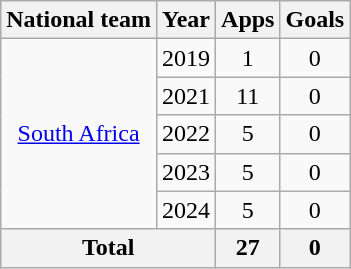<table class="wikitable" style="text-align:center;">
<tr>
<th>National team</th>
<th>Year</th>
<th>Apps</th>
<th>Goals</th>
</tr>
<tr>
<td rowspan="5"><a href='#'>South Africa</a></td>
<td>2019</td>
<td>1</td>
<td>0</td>
</tr>
<tr>
<td>2021</td>
<td>11</td>
<td>0</td>
</tr>
<tr>
<td>2022</td>
<td>5</td>
<td>0</td>
</tr>
<tr>
<td>2023</td>
<td>5</td>
<td>0</td>
</tr>
<tr>
<td>2024</td>
<td>5</td>
<td>0</td>
</tr>
<tr>
<th colspan="2">Total</th>
<th>27</th>
<th>0</th>
</tr>
</table>
